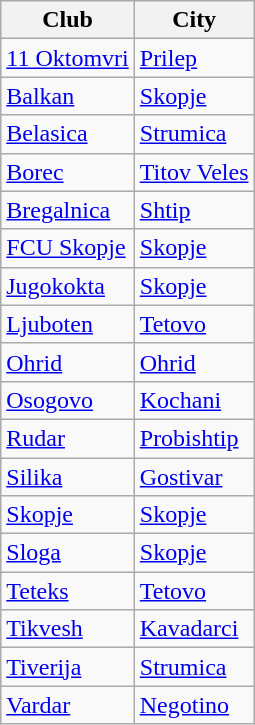<table class="wikitable">
<tr>
<th>Club</th>
<th>City</th>
</tr>
<tr>
<td><a href='#'>11 Oktomvri</a></td>
<td><a href='#'>Prilep</a></td>
</tr>
<tr>
<td><a href='#'>Balkan</a></td>
<td><a href='#'>Skopje</a></td>
</tr>
<tr>
<td><a href='#'>Belasica</a></td>
<td><a href='#'>Strumica</a></td>
</tr>
<tr>
<td><a href='#'>Borec</a></td>
<td><a href='#'>Titov Veles</a></td>
</tr>
<tr>
<td><a href='#'>Bregalnica</a></td>
<td><a href='#'>Shtip</a></td>
</tr>
<tr>
<td><a href='#'>FCU Skopje</a></td>
<td><a href='#'>Skopje</a></td>
</tr>
<tr>
<td><a href='#'>Jugokokta</a></td>
<td><a href='#'>Skopje</a></td>
</tr>
<tr>
<td><a href='#'>Ljuboten</a></td>
<td><a href='#'>Tetovo</a></td>
</tr>
<tr>
<td><a href='#'>Ohrid</a></td>
<td><a href='#'>Ohrid</a></td>
</tr>
<tr>
<td><a href='#'>Osogovo</a></td>
<td><a href='#'>Kochani</a></td>
</tr>
<tr>
<td><a href='#'>Rudar</a></td>
<td><a href='#'>Probishtip</a></td>
</tr>
<tr>
<td><a href='#'>Silika</a></td>
<td><a href='#'>Gostivar</a></td>
</tr>
<tr>
<td><a href='#'>Skopje</a></td>
<td><a href='#'>Skopje</a></td>
</tr>
<tr>
<td><a href='#'>Sloga</a></td>
<td><a href='#'>Skopje</a></td>
</tr>
<tr>
<td><a href='#'>Teteks</a></td>
<td><a href='#'>Tetovo</a></td>
</tr>
<tr>
<td><a href='#'>Tikvesh</a></td>
<td><a href='#'>Kavadarci</a></td>
</tr>
<tr>
<td><a href='#'>Tiverija</a></td>
<td><a href='#'>Strumica</a></td>
</tr>
<tr>
<td><a href='#'>Vardar</a></td>
<td><a href='#'>Negotino</a></td>
</tr>
</table>
